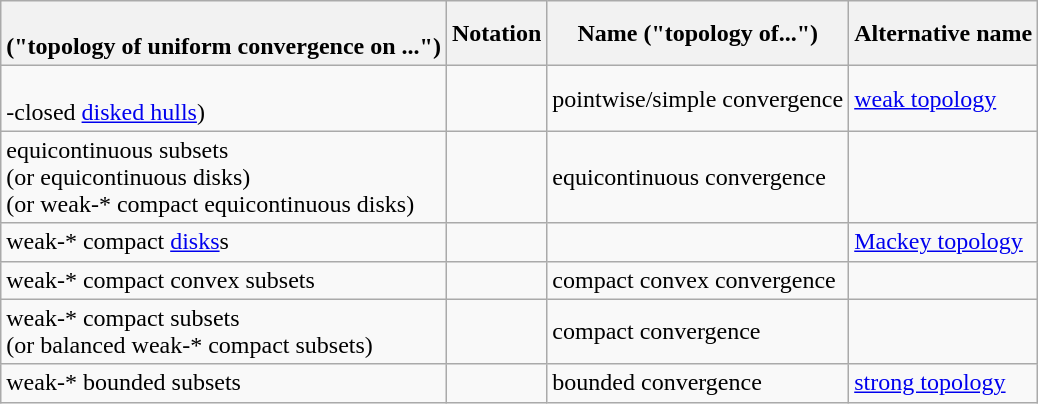<table class="wikitable">
<tr>
<th><br>("topology of uniform convergence on ...")</th>
<th>Notation</th>
<th>Name ("topology of...")</th>
<th>Alternative name</th>
</tr>
<tr>
<td><br>-closed <a href='#'>disked hulls</a>)</td>
<td><br></td>
<td>pointwise/simple convergence</td>
<td><a href='#'>weak topology</a></td>
</tr>
<tr>
<td>equicontinuous subsets<br>(or equicontinuous disks)<br>(or weak-* compact equicontinuous disks)</td>
<td></td>
<td>equicontinuous convergence</td>
<td></td>
</tr>
<tr>
<td>weak-* compact <a href='#'>disks</a>s</td>
<td></td>
<td></td>
<td><a href='#'>Mackey topology</a></td>
</tr>
<tr>
<td>weak-* compact convex subsets</td>
<td></td>
<td>compact convex convergence</td>
<td></td>
</tr>
<tr>
<td>weak-* compact subsets<br>(or balanced weak-* compact subsets)</td>
<td></td>
<td>compact convergence</td>
<td></td>
</tr>
<tr>
<td>weak-* bounded subsets</td>
<td><br></td>
<td>bounded convergence</td>
<td><a href='#'>strong topology</a></td>
</tr>
</table>
